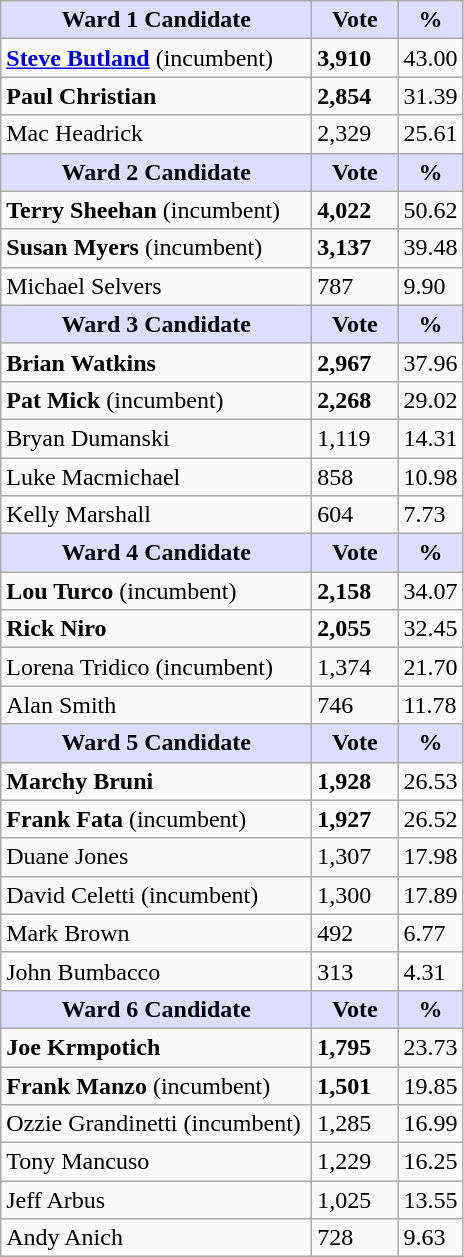<table class="wikitable">
<tr>
<th style="background:#ddf; width:200px;">Ward 1 Candidate</th>
<th style="background:#ddf; width:50px;">Vote</th>
<th style="background:#ddf; width:30px;">%</th>
</tr>
<tr>
<td><strong><a href='#'>Steve Butland</a></strong> (incumbent)</td>
<td><strong>3,910</strong></td>
<td>43.00</td>
</tr>
<tr>
<td><strong>Paul Christian</strong></td>
<td><strong>2,854</strong></td>
<td>31.39</td>
</tr>
<tr>
<td>Mac Headrick</td>
<td>2,329</td>
<td>25.61</td>
</tr>
<tr>
<th style="background:#ddf; width:200px;">Ward 2 Candidate</th>
<th style="background:#ddf; width:50px;">Vote</th>
<th style="background:#ddf; width:30px;">%</th>
</tr>
<tr>
<td><strong>Terry Sheehan</strong> (incumbent)</td>
<td><strong>4,022</strong></td>
<td>50.62</td>
</tr>
<tr>
<td><strong>Susan Myers</strong> (incumbent)</td>
<td><strong>3,137</strong></td>
<td>39.48</td>
</tr>
<tr>
<td>Michael Selvers</td>
<td>787</td>
<td>9.90</td>
</tr>
<tr>
<th style="background:#ddf; width:200px;">Ward 3 Candidate</th>
<th style="background:#ddf; width:50px;">Vote</th>
<th style="background:#ddf; width:30px;">%</th>
</tr>
<tr>
<td><strong>Brian Watkins</strong></td>
<td><strong>2,967</strong></td>
<td>37.96</td>
</tr>
<tr>
<td><strong>Pat Mick</strong> (incumbent)</td>
<td><strong>2,268</strong></td>
<td>29.02</td>
</tr>
<tr>
<td>Bryan Dumanski</td>
<td>1,119</td>
<td>14.31</td>
</tr>
<tr>
<td>Luke Macmichael</td>
<td>858</td>
<td>10.98</td>
</tr>
<tr>
<td>Kelly Marshall</td>
<td>604</td>
<td>7.73</td>
</tr>
<tr>
<th style="background:#ddf; width:200px;">Ward 4 Candidate</th>
<th style="background:#ddf; width:50px;">Vote</th>
<th style="background:#ddf; width:30px;">%</th>
</tr>
<tr>
<td><strong>Lou Turco</strong> (incumbent)</td>
<td><strong>2,158</strong></td>
<td>34.07</td>
</tr>
<tr>
<td><strong>Rick Niro</strong></td>
<td><strong>2,055</strong></td>
<td>32.45</td>
</tr>
<tr>
<td>Lorena Tridico (incumbent)</td>
<td>1,374</td>
<td>21.70</td>
</tr>
<tr>
<td>Alan Smith</td>
<td>746</td>
<td>11.78</td>
</tr>
<tr>
<th style="background:#ddf; width:200px;">Ward 5 Candidate</th>
<th style="background:#ddf; width:50px;">Vote</th>
<th style="background:#ddf; width:30px;">%</th>
</tr>
<tr>
<td><strong>Marchy Bruni</strong></td>
<td><strong>1,928</strong></td>
<td>26.53</td>
</tr>
<tr>
<td><strong>Frank Fata</strong> (incumbent)</td>
<td><strong>1,927</strong></td>
<td>26.52</td>
</tr>
<tr>
<td>Duane Jones</td>
<td>1,307</td>
<td>17.98</td>
</tr>
<tr>
<td>David Celetti (incumbent)</td>
<td>1,300</td>
<td>17.89</td>
</tr>
<tr>
<td>Mark Brown</td>
<td>492</td>
<td>6.77</td>
</tr>
<tr>
<td>John Bumbacco</td>
<td>313</td>
<td>4.31</td>
</tr>
<tr>
<th style="background:#ddf; width:200px;">Ward 6 Candidate</th>
<th style="background:#ddf; width:50px;">Vote</th>
<th style="background:#ddf; width:30px;">%</th>
</tr>
<tr>
<td><strong>Joe Krmpotich</strong></td>
<td><strong>1,795</strong></td>
<td>23.73</td>
</tr>
<tr>
<td><strong>Frank Manzo</strong> (incumbent)</td>
<td><strong>1,501</strong></td>
<td>19.85</td>
</tr>
<tr>
<td>Ozzie Grandinetti (incumbent)</td>
<td>1,285</td>
<td>16.99</td>
</tr>
<tr>
<td>Tony Mancuso</td>
<td>1,229</td>
<td>16.25</td>
</tr>
<tr>
<td>Jeff Arbus</td>
<td>1,025</td>
<td>13.55</td>
</tr>
<tr>
<td>Andy Anich</td>
<td>728</td>
<td>9.63</td>
</tr>
</table>
